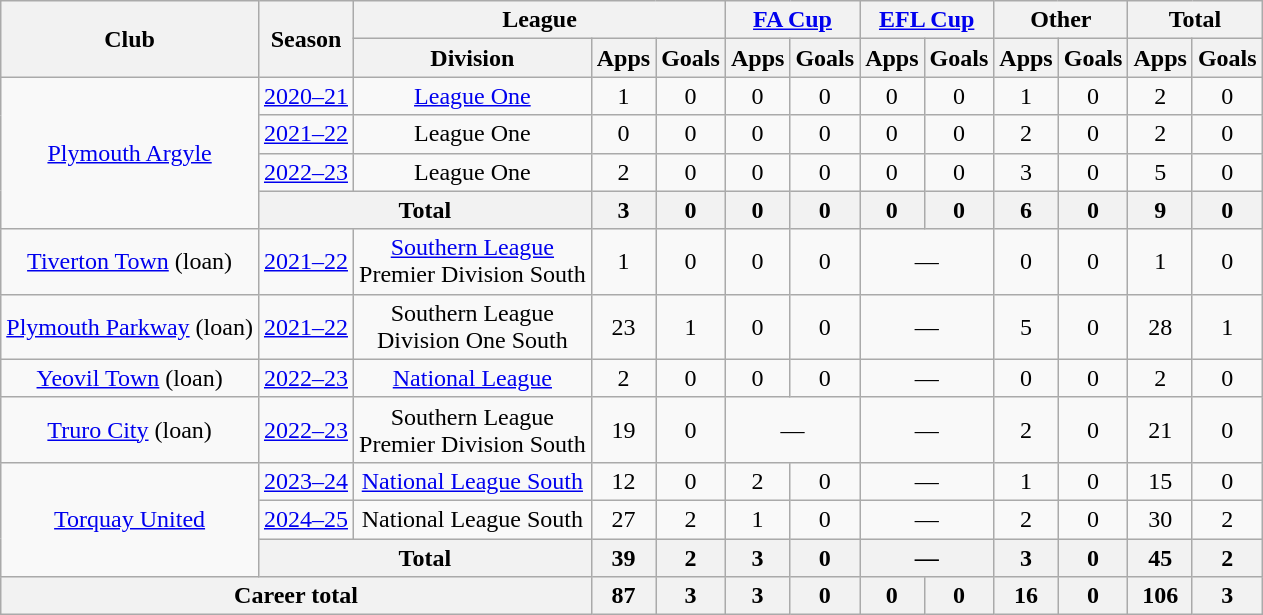<table class="wikitable" style="text-align: center">
<tr>
<th rowspan="2">Club</th>
<th rowspan="2">Season</th>
<th colspan="3">League</th>
<th colspan="2"><a href='#'>FA Cup</a></th>
<th colspan="2"><a href='#'>EFL Cup</a></th>
<th colspan="2">Other</th>
<th colspan="2">Total</th>
</tr>
<tr>
<th>Division</th>
<th>Apps</th>
<th>Goals</th>
<th>Apps</th>
<th>Goals</th>
<th>Apps</th>
<th>Goals</th>
<th>Apps</th>
<th>Goals</th>
<th>Apps</th>
<th>Goals</th>
</tr>
<tr>
<td rowspan="4"><a href='#'>Plymouth Argyle</a></td>
<td><a href='#'>2020–21</a></td>
<td><a href='#'>League One</a></td>
<td>1</td>
<td>0</td>
<td>0</td>
<td>0</td>
<td>0</td>
<td>0</td>
<td>1</td>
<td>0</td>
<td>2</td>
<td>0</td>
</tr>
<tr>
<td><a href='#'>2021–22</a></td>
<td>League One</td>
<td>0</td>
<td>0</td>
<td>0</td>
<td>0</td>
<td>0</td>
<td>0</td>
<td>2</td>
<td>0</td>
<td>2</td>
<td>0</td>
</tr>
<tr>
<td><a href='#'>2022–23</a></td>
<td>League One</td>
<td>2</td>
<td>0</td>
<td>0</td>
<td>0</td>
<td>0</td>
<td>0</td>
<td>3</td>
<td>0</td>
<td>5</td>
<td>0</td>
</tr>
<tr>
<th colspan="2">Total</th>
<th>3</th>
<th>0</th>
<th>0</th>
<th>0</th>
<th>0</th>
<th>0</th>
<th>6</th>
<th>0</th>
<th>9</th>
<th>0</th>
</tr>
<tr>
<td><a href='#'>Tiverton Town</a> (loan)</td>
<td><a href='#'>2021–22</a></td>
<td><a href='#'>Southern League</a><br>Premier Division South</td>
<td>1</td>
<td>0</td>
<td>0</td>
<td>0</td>
<td colspan=2>—</td>
<td>0</td>
<td>0</td>
<td>1</td>
<td>0</td>
</tr>
<tr>
<td><a href='#'>Plymouth Parkway</a> (loan)</td>
<td><a href='#'>2021–22</a></td>
<td>Southern League<br>Division One South</td>
<td>23</td>
<td>1</td>
<td>0</td>
<td>0</td>
<td colspan=2>—</td>
<td>5</td>
<td>0</td>
<td>28</td>
<td>1</td>
</tr>
<tr>
<td><a href='#'>Yeovil Town</a> (loan)</td>
<td><a href='#'>2022–23</a></td>
<td><a href='#'>National League</a></td>
<td>2</td>
<td>0</td>
<td>0</td>
<td>0</td>
<td colspan=2>—</td>
<td>0</td>
<td>0</td>
<td>2</td>
<td>0</td>
</tr>
<tr>
<td><a href='#'>Truro City</a> (loan)</td>
<td><a href='#'>2022–23</a></td>
<td>Southern League<br>Premier Division South</td>
<td>19</td>
<td>0</td>
<td colspan=2>—</td>
<td colspan=2>—</td>
<td>2</td>
<td>0</td>
<td>21</td>
<td>0</td>
</tr>
<tr>
<td rowspan="3"><a href='#'>Torquay United</a></td>
<td><a href='#'>2023–24</a></td>
<td><a href='#'>National League South</a></td>
<td>12</td>
<td>0</td>
<td>2</td>
<td>0</td>
<td colspan=2>—</td>
<td>1</td>
<td>0</td>
<td>15</td>
<td>0</td>
</tr>
<tr>
<td><a href='#'>2024–25</a></td>
<td>National League South</td>
<td>27</td>
<td>2</td>
<td>1</td>
<td>0</td>
<td colspan=2>—</td>
<td>2</td>
<td>0</td>
<td>30</td>
<td>2</td>
</tr>
<tr>
<th colspan="2">Total</th>
<th>39</th>
<th>2</th>
<th>3</th>
<th>0</th>
<th colspan=2>—</th>
<th>3</th>
<th>0</th>
<th>45</th>
<th>2</th>
</tr>
<tr>
<th colspan="3">Career total</th>
<th>87</th>
<th>3</th>
<th>3</th>
<th>0</th>
<th>0</th>
<th>0</th>
<th>16</th>
<th>0</th>
<th>106</th>
<th>3</th>
</tr>
</table>
